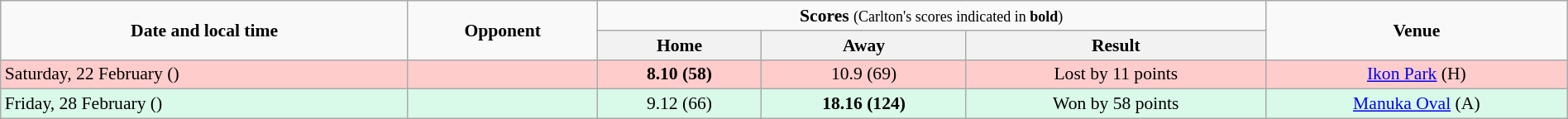<table class="wikitable" style="font-size:90%; text-align:center; width: 100%; margin-left: auto; margin-right: auto;">
<tr>
<td rowspan=2><strong>Date and local time</strong></td>
<td rowspan=2><strong>Opponent</strong></td>
<td colspan=3><strong>Scores</strong> <small>(Carlton's scores indicated in <strong>bold</strong>)</small></td>
<td rowspan=2><strong>Venue</strong></td>
</tr>
<tr>
<th>Home</th>
<th>Away</th>
<th>Result</th>
</tr>
<tr style="background:#fcc;">
<td align=left>Saturday, 22 February ()</td>
<td align=left></td>
<td><strong>8.10 (58)</strong></td>
<td>10.9 (69)</td>
<td>Lost by 11 points</td>
<td><a href='#'>Ikon Park</a> (H)</td>
</tr>
<tr style="background:#d9f9e9;">
<td align=left>Friday, 28 February ()</td>
<td align=left></td>
<td>9.12 (66)</td>
<td><strong>18.16 (124)</strong></td>
<td>Won by 58 points</td>
<td><a href='#'>Manuka Oval</a> (A)</td>
</tr>
</table>
